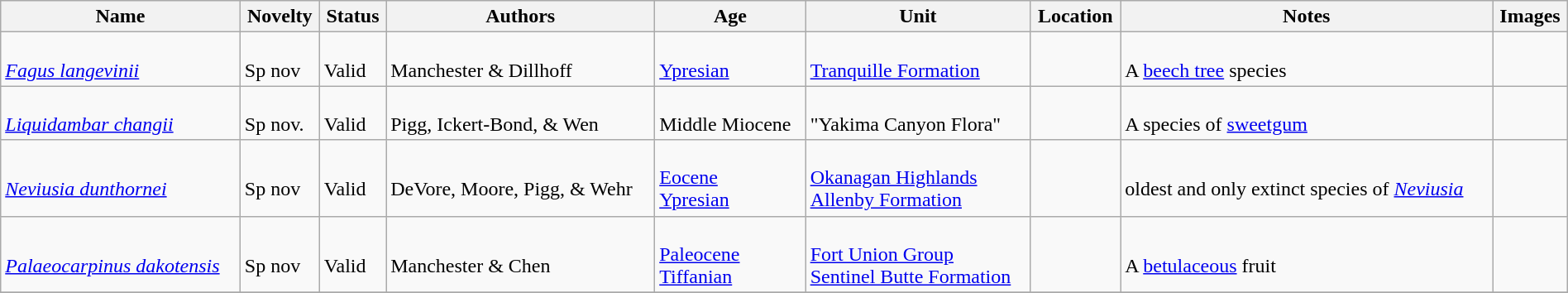<table class="wikitable sortable" align="center" width="100%">
<tr>
<th>Name</th>
<th>Novelty</th>
<th>Status</th>
<th>Authors</th>
<th>Age</th>
<th>Unit</th>
<th>Location</th>
<th>Notes</th>
<th>Images</th>
</tr>
<tr>
<td><br><em><a href='#'>Fagus langevinii</a></em></td>
<td><br>Sp nov</td>
<td><br>Valid</td>
<td><br>Manchester & Dillhoff</td>
<td><br><a href='#'>Ypresian</a></td>
<td><br><a href='#'>Tranquille Formation</a></td>
<td><br><br></td>
<td><br>A <a href='#'>beech tree</a> species</td>
<td><br></td>
</tr>
<tr>
<td><br><em><a href='#'>Liquidambar changii</a></em></td>
<td><br>Sp nov.</td>
<td><br>Valid</td>
<td><br>Pigg, Ickert-Bond, & Wen</td>
<td><br>Middle Miocene</td>
<td><br>"Yakima Canyon Flora"</td>
<td><br></td>
<td><br>A species of <a href='#'>sweetgum</a></td>
<td><br></td>
</tr>
<tr>
<td><br><em><a href='#'>Neviusia dunthornei</a></em></td>
<td><br>Sp nov</td>
<td><br>Valid</td>
<td><br>DeVore, Moore, Pigg, & Wehr</td>
<td><br><a href='#'>Eocene</a><br><a href='#'>Ypresian</a></td>
<td><br><a href='#'>Okanagan Highlands</a><br><a href='#'>Allenby Formation</a></td>
<td><br><br></td>
<td><br>oldest and only extinct species of <em><a href='#'>Neviusia</a></em></td>
<td></td>
</tr>
<tr>
<td><br><em><a href='#'>Palaeocarpinus dakotensis</a></em></td>
<td><br>Sp nov</td>
<td><br>Valid</td>
<td><br>Manchester & Chen</td>
<td><br><a href='#'>Paleocene</a><br><a href='#'>Tiffanian</a></td>
<td><br><a href='#'>Fort Union Group</a><br><a href='#'>Sentinel Butte Formation</a></td>
<td><br><br></td>
<td><br>A <a href='#'>betulaceous</a> fruit</td>
<td></td>
</tr>
<tr>
</tr>
</table>
